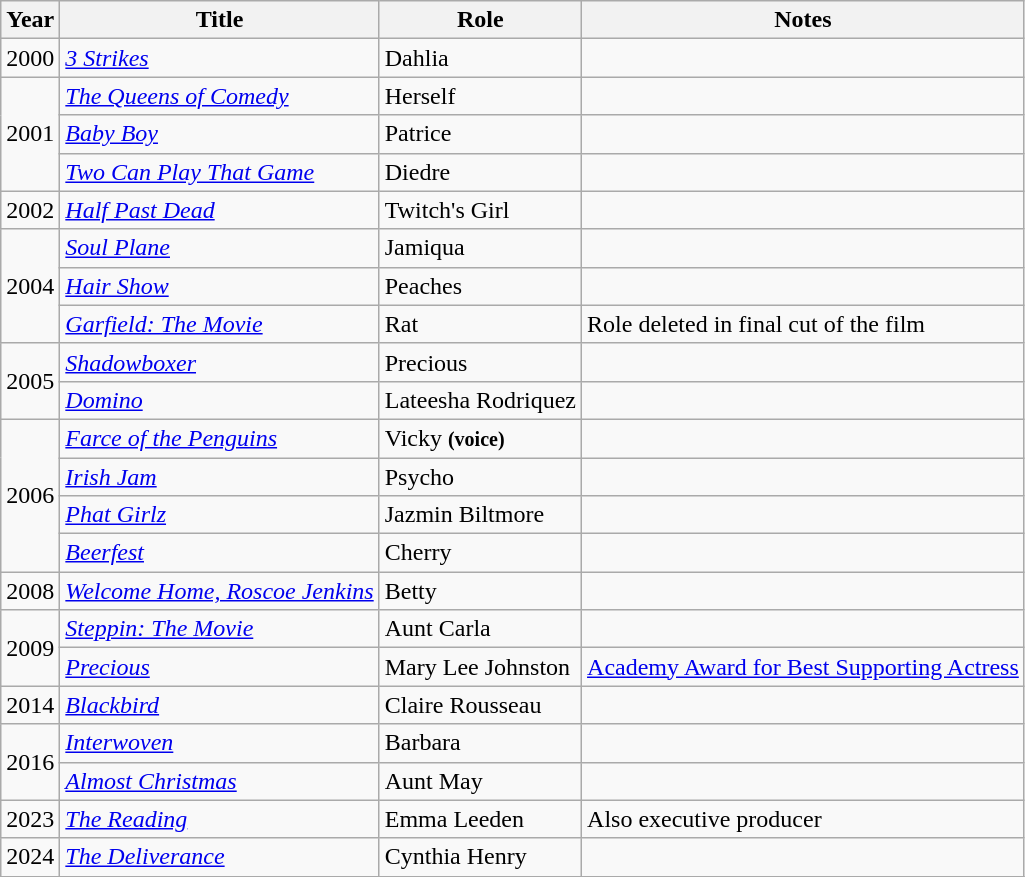<table class="wikitable plainrowheaders sortable">
<tr>
<th scope="col">Year</th>
<th scope="col">Title</th>
<th scope="col">Role</th>
<th scope="col">Notes</th>
</tr>
<tr>
<td>2000</td>
<td><em><a href='#'>3 Strikes</a></em></td>
<td>Dahlia</td>
<td></td>
</tr>
<tr>
<td rowspan="3">2001</td>
<td><em><a href='#'>The Queens of Comedy</a></em></td>
<td>Herself</td>
<td></td>
</tr>
<tr>
<td><em><a href='#'>Baby Boy</a></em></td>
<td>Patrice</td>
<td></td>
</tr>
<tr>
<td><em><a href='#'>Two Can Play That Game</a></em></td>
<td>Diedre</td>
<td></td>
</tr>
<tr>
<td>2002</td>
<td><em><a href='#'>Half Past Dead</a></em></td>
<td>Twitch's Girl</td>
<td></td>
</tr>
<tr>
<td rowspan="3">2004</td>
<td><em><a href='#'>Soul Plane</a></em></td>
<td>Jamiqua</td>
<td></td>
</tr>
<tr>
<td><em><a href='#'>Hair Show</a></em></td>
<td>Peaches</td>
<td></td>
</tr>
<tr>
<td><em><a href='#'>Garfield: The Movie</a></em></td>
<td>Rat</td>
<td>Role deleted in final cut of the film</td>
</tr>
<tr>
<td rowspan="2">2005</td>
<td><em><a href='#'>Shadowboxer</a></em></td>
<td>Precious</td>
<td></td>
</tr>
<tr>
<td><em><a href='#'>Domino</a></em></td>
<td>Lateesha Rodriquez</td>
<td></td>
</tr>
<tr>
<td rowspan="4">2006</td>
<td><em><a href='#'>Farce of the Penguins</a></em></td>
<td>Vicky <small><strong>(voice)</strong></small></td>
<td></td>
</tr>
<tr>
<td><em><a href='#'>Irish Jam</a></em></td>
<td>Psycho</td>
<td></td>
</tr>
<tr>
<td><em><a href='#'>Phat Girlz</a></em></td>
<td>Jazmin Biltmore</td>
<td></td>
</tr>
<tr>
<td><em><a href='#'>Beerfest</a></em></td>
<td>Cherry</td>
<td></td>
</tr>
<tr>
<td>2008</td>
<td><em><a href='#'>Welcome Home, Roscoe Jenkins</a></em></td>
<td>Betty</td>
<td></td>
</tr>
<tr>
<td rowspan="2">2009</td>
<td><em><a href='#'>Steppin: The Movie</a></em></td>
<td>Aunt Carla</td>
<td></td>
</tr>
<tr>
<td><em><a href='#'>Precious</a></em></td>
<td>Mary Lee Johnston</td>
<td><a href='#'>Academy Award for Best Supporting Actress</a></td>
</tr>
<tr>
<td rowspan="1">2014</td>
<td><em><a href='#'>Blackbird</a></em></td>
<td>Claire Rousseau</td>
<td></td>
</tr>
<tr>
<td rowspan="2">2016</td>
<td><em><a href='#'>Interwoven</a></em></td>
<td>Barbara</td>
<td></td>
</tr>
<tr>
<td><em><a href='#'>Almost Christmas</a></em></td>
<td>Aunt May</td>
<td></td>
</tr>
<tr>
<td>2023</td>
<td><em><a href='#'>The Reading</a></em></td>
<td>Emma Leeden</td>
<td>Also executive producer</td>
</tr>
<tr>
<td>2024</td>
<td><em><a href='#'>The Deliverance</a></em></td>
<td>Cynthia Henry</td>
<td></td>
</tr>
<tr>
</tr>
</table>
